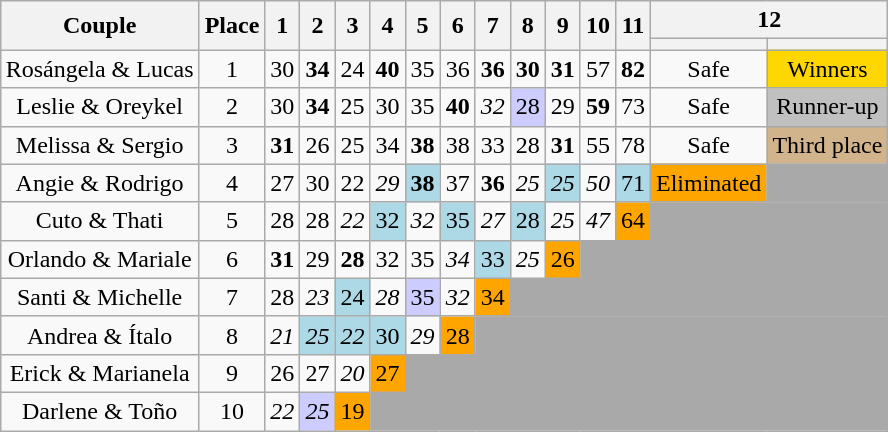<table class="wikitable sortable" style="margin:auto; text-align:center; white-space:nowrap; width:20%;">
<tr>
<th rowspan=2>Couple</th>
<th rowspan=2>Place</th>
<th rowspan=2>1</th>
<th rowspan=2>2</th>
<th rowspan=2>3</th>
<th rowspan=2>4</th>
<th rowspan=2>5</th>
<th rowspan=2>6</th>
<th rowspan=2>7</th>
<th rowspan=2>8</th>
<th rowspan=2>9</th>
<th rowspan=2>10</th>
<th rowspan=2>11</th>
<th colspan=2>12</th>
</tr>
<tr>
<th></th>
<th></th>
</tr>
<tr>
<td>Rosángela & Lucas</td>
<td>1</td>
<td>30</td>
<td><span><strong>34</strong></span></td>
<td>24</td>
<td><span><strong>40</strong></span></td>
<td>35</td>
<td>36</td>
<td><span><strong>36</strong></span></td>
<td><span><strong>30</strong></span></td>
<td><span><strong>31</strong></span></td>
<td>57</td>
<td><span><strong>82</strong></span></td>
<td>Safe</td>
<td bgcolor=gold>Winners</td>
</tr>
<tr>
<td>Leslie & Oreykel</td>
<td>2</td>
<td>30</td>
<td><span><strong>34</strong></span></td>
<td>25</td>
<td>30</td>
<td>35</td>
<td><span><strong>40</strong></span></td>
<td><span><em>32</em></span></td>
<td bgcolor=#CCCCFF>28</td>
<td>29</td>
<td><span><strong>59</strong></span></td>
<td>73</td>
<td>Safe</td>
<td bgcolor=silver>Runner-up</td>
</tr>
<tr>
<td>Melissa & Sergio</td>
<td>3</td>
<td><span><strong>31</strong></span></td>
<td>26</td>
<td>25</td>
<td>34</td>
<td><span><strong>38</strong></span></td>
<td>38</td>
<td>33</td>
<td>28</td>
<td><span><strong>31</strong></span></td>
<td>55</td>
<td>78</td>
<td>Safe</td>
<td bgcolor=tan>Third place</td>
</tr>
<tr>
<td>Angie & Rodrigo</td>
<td>4</td>
<td>27</td>
<td>30</td>
<td>22</td>
<td><span><em>29</em></span></td>
<td bgcolor=lightblue><span><strong>38</strong></span></td>
<td>37</td>
<td><span><strong>36</strong></span></td>
<td><span><em>25</em></span></td>
<td bgcolor=lightblue><span><em>25</em></span></td>
<td><span><em>50</em></span></td>
<td bgcolor=lightblue>71</td>
<td bgcolor=orange>Eliminated</td>
<td colspan="11" style="background:darkgrey;"></td>
</tr>
<tr>
<td>Cuto & Thati</td>
<td>5</td>
<td>28</td>
<td>28</td>
<td><span><em>22</em></span></td>
<td bgcolor=lightblue>32</td>
<td><span><em>32</em></span></td>
<td bgcolor=lightblue>35</td>
<td><span><em>27</em></span></td>
<td bgcolor=lightblue>28</td>
<td><span><em>25</em></span></td>
<td><span><em>47</em></span></td>
<td bgcolor=orange>64</td>
<td colspan="11" style="background:darkgrey;"></td>
</tr>
<tr>
<td>Orlando & Mariale</td>
<td>6</td>
<td><span><strong>31</strong></span></td>
<td>29</td>
<td><span><strong>28</strong></span></td>
<td>32</td>
<td>35</td>
<td><span><em>34</em></span></td>
<td bgcolor=lightblue>33</td>
<td><span><em>25</em></span></td>
<td bgcolor=orange>26</td>
<td colspan="11" style="background:darkgrey;"></td>
</tr>
<tr>
<td>Santi & Michelle</td>
<td>7</td>
<td>28</td>
<td><span><em>23</em></span></td>
<td bgcolor=lightblue>24</td>
<td><span><em>28</em></span></td>
<td bgcolor=#CCCCFF>35</td>
<td><span><em>32</em></span></td>
<td bgcolor=orange>34</td>
<td colspan="11" style="background:darkgrey;"></td>
</tr>
<tr>
<td>Andrea & Ítalo</td>
<td>8</td>
<td><span><em>21</em></span></td>
<td bgcolor=lightblue><span><em>25</em></span></td>
<td bgcolor=lightblue><span><em>22</em></span></td>
<td bgcolor=lightblue>30</td>
<td><span><em>29</em></span></td>
<td bgcolor=orange>28</td>
<td colspan="11" style="background:darkgrey;"></td>
</tr>
<tr>
<td>Erick & Marianela</td>
<td>9</td>
<td>26</td>
<td>27</td>
<td><span><em>20</em></span></td>
<td bgcolor=orange>27</td>
<td colspan="11" style="background:darkgrey;"></td>
</tr>
<tr>
<td>Darlene & Toño</td>
<td>10</td>
<td><span><em>22</em></span></td>
<td bgcolor=#CCCCFF><span><em>25</em></span></td>
<td bgcolor=orange>19</td>
<td colspan="11" style="background:darkgrey;"></td>
</tr>
</table>
